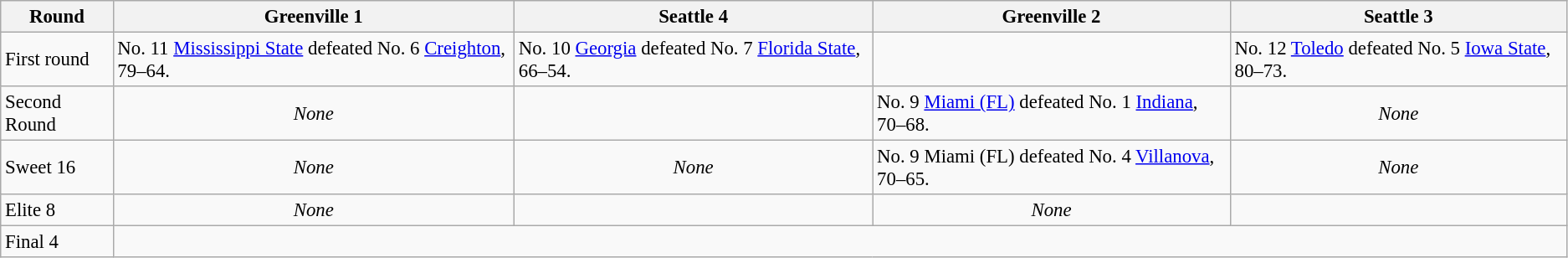<table class="wikitable" style="text-align:left; font-size: 95%;">
<tr>
<th>Round</th>
<th>Greenville 1</th>
<th>Seattle 4</th>
<th>Greenville 2</th>
<th>Seattle 3</th>
</tr>
<tr>
<td>First round</td>
<td>No. 11 <a href='#'>Mississippi State</a> defeated No. 6 <a href='#'>Creighton</a>, 79–64.</td>
<td>No. 10 <a href='#'>Georgia</a> defeated No. 7 <a href='#'>Florida State</a>, 66–54.</td>
<td></td>
<td>No. 12 <a href='#'>Toledo</a> defeated No. 5 <a href='#'>Iowa State</a>, 80–73.</td>
</tr>
<tr>
<td>Second Round</td>
<td align=center><em>None</em></td>
<td></td>
<td>No. 9 <a href='#'>Miami (FL)</a> defeated No. 1 <a href='#'>Indiana</a>, 70–68.</td>
<td align=center><em>None</em></td>
</tr>
<tr>
<td>Sweet 16</td>
<td align=center><em>None</em></td>
<td align=center><em>None</em></td>
<td>No. 9 Miami (FL) defeated No. 4 <a href='#'>Villanova</a>, 70–65.</td>
<td align=center><em>None</em></td>
</tr>
<tr>
<td>Elite 8</td>
<td align=center><em>None</em></td>
<td></td>
<td align=center><em>None</em></td>
<td></td>
</tr>
<tr>
<td>Final 4</td>
<td colspan="4" style="text-align:center;"></td>
</tr>
</table>
